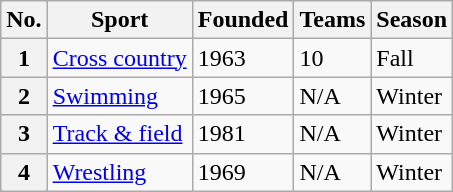<table class="wikitable sortable">
<tr>
<th>No.</th>
<th>Sport</th>
<th>Founded</th>
<th>Teams</th>
<th>Season</th>
</tr>
<tr>
<th>1</th>
<td><a href='#'>Cross country</a></td>
<td>1963</td>
<td>10</td>
<td>Fall</td>
</tr>
<tr>
<th>2</th>
<td><a href='#'>Swimming</a></td>
<td>1965</td>
<td>N/A</td>
<td>Winter</td>
</tr>
<tr>
<th>3</th>
<td><a href='#'>Track & field</a></td>
<td>1981</td>
<td>N/A</td>
<td>Winter</td>
</tr>
<tr>
<th>4</th>
<td><a href='#'>Wrestling</a></td>
<td>1969</td>
<td>N/A</td>
<td>Winter</td>
</tr>
</table>
